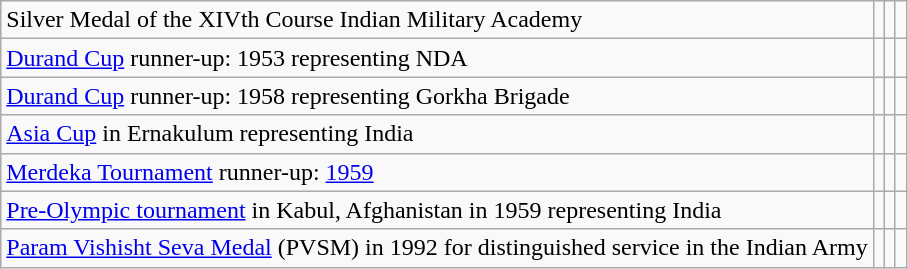<table class="wikitable">
<tr>
<td>Silver Medal of the XIVth Course Indian Military Academy</td>
<td></td>
<td></td>
<td></td>
</tr>
<tr>
<td><a href='#'>Durand Cup</a> runner-up: 1953 representing NDA</td>
<td></td>
<td></td>
<td></td>
</tr>
<tr>
<td><a href='#'>Durand Cup</a> runner-up: 1958 representing Gorkha Brigade</td>
<td></td>
<td></td>
<td></td>
</tr>
<tr>
<td><a href='#'>Asia Cup</a> in Ernakulum representing India</td>
<td></td>
<td></td>
<td></td>
</tr>
<tr>
<td><a href='#'>Merdeka Tournament</a> runner-up: <a href='#'>1959</a></td>
<td></td>
<td></td>
<td></td>
</tr>
<tr>
<td><a href='#'>Pre-Olympic tournament</a> in Kabul, Afghanistan in 1959 representing India</td>
<td></td>
<td></td>
<td></td>
</tr>
<tr>
<td><a href='#'>Param Vishisht Seva Medal</a> (PVSM) in 1992 for distinguished service in the Indian Army</td>
<td></td>
<td></td>
</tr>
</table>
